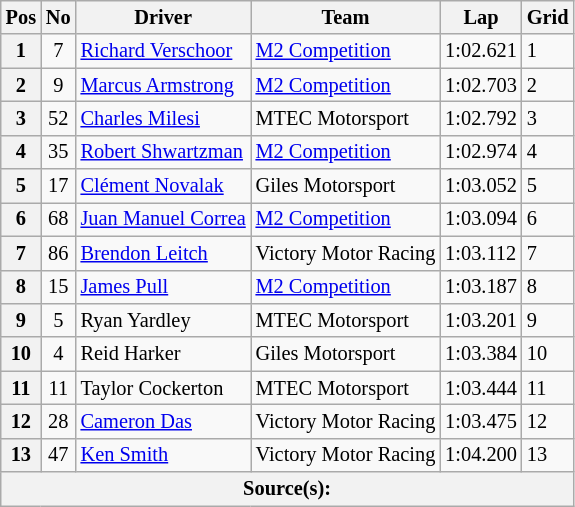<table class="wikitable" style="font-size: 85%">
<tr>
<th>Pos</th>
<th>No</th>
<th>Driver</th>
<th>Team</th>
<th>Lap</th>
<th>Grid</th>
</tr>
<tr>
<th>1</th>
<td style="text-align:center;">7</td>
<td> <a href='#'>Richard Verschoor</a></td>
<td><a href='#'>M2 Competition</a></td>
<td>1:02.621</td>
<td>1</td>
</tr>
<tr>
<th>2</th>
<td style="text-align:center;">9</td>
<td> <a href='#'>Marcus Armstrong</a></td>
<td><a href='#'>M2 Competition</a></td>
<td>1:02.703</td>
<td>2</td>
</tr>
<tr>
<th>3</th>
<td style="text-align:center;">52</td>
<td> <a href='#'>Charles Milesi</a></td>
<td>MTEC Motorsport</td>
<td>1:02.792</td>
<td>3</td>
</tr>
<tr>
<th>4</th>
<td style="text-align:center;">35</td>
<td> <a href='#'>Robert Shwartzman</a></td>
<td><a href='#'>M2 Competition</a></td>
<td>1:02.974</td>
<td>4</td>
</tr>
<tr>
<th>5</th>
<td style="text-align:center;">17</td>
<td> <a href='#'>Clément Novalak</a></td>
<td>Giles Motorsport</td>
<td>1:03.052</td>
<td>5</td>
</tr>
<tr>
<th>6</th>
<td style="text-align:center;">68</td>
<td> <a href='#'>Juan Manuel Correa</a></td>
<td><a href='#'>M2 Competition</a></td>
<td>1:03.094</td>
<td>6</td>
</tr>
<tr>
<th>7</th>
<td style="text-align:center;">86</td>
<td> <a href='#'>Brendon Leitch</a></td>
<td>Victory Motor Racing</td>
<td>1:03.112</td>
<td>7</td>
</tr>
<tr>
<th>8</th>
<td style="text-align:center;">15</td>
<td> <a href='#'>James Pull</a></td>
<td><a href='#'>M2 Competition</a></td>
<td>1:03.187</td>
<td>8</td>
</tr>
<tr>
<th>9</th>
<td style="text-align:center;">5</td>
<td> Ryan Yardley</td>
<td>MTEC Motorsport</td>
<td>1:03.201</td>
<td>9</td>
</tr>
<tr>
<th>10</th>
<td style="text-align:center;">4</td>
<td> Reid Harker</td>
<td>Giles Motorsport</td>
<td>1:03.384</td>
<td>10</td>
</tr>
<tr>
<th>11</th>
<td style="text-align:center;">11</td>
<td> Taylor Cockerton</td>
<td>MTEC Motorsport</td>
<td>1:03.444</td>
<td>11</td>
</tr>
<tr>
<th>12</th>
<td style="text-align:center;">28</td>
<td> <a href='#'>Cameron Das</a></td>
<td>Victory Motor Racing</td>
<td>1:03.475</td>
<td>12</td>
</tr>
<tr>
<th>13</th>
<td style="text-align:center;">47</td>
<td> <a href='#'>Ken Smith</a></td>
<td>Victory Motor Racing</td>
<td>1:04.200</td>
<td>13</td>
</tr>
<tr>
<th colspan="6">Source(s): </th>
</tr>
</table>
